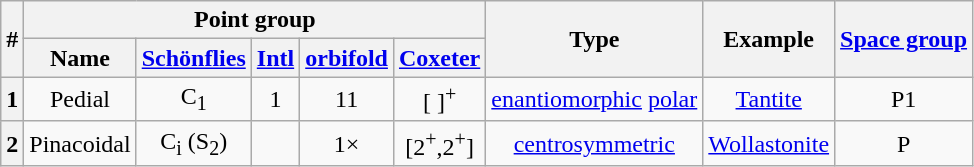<table class=wikitable>
<tr align=center>
<th rowspan=2>#</th>
<th colspan=5>Point group</th>
<th rowspan=2>Type</th>
<th rowspan=2>Example</th>
<th colspan=8 rowspan=2><a href='#'>Space group</a></th>
</tr>
<tr align=center>
<th>Name</th>
<th><a href='#'>Schönflies</a></th>
<th><a href='#'>Intl</a></th>
<th><a href='#'>orbifold</a></th>
<th><a href='#'>Coxeter</a></th>
</tr>
<tr align=center>
<th>1</th>
<td>Pedial</td>
<td>C<sub>1</sub></td>
<td>1</td>
<td>11</td>
<td>[ ]<sup>+</sup></td>
<td><a href='#'>enantiomorphic</a> <a href='#'>polar</a></td>
<td><a href='#'>Tantite</a></td>
<td>P1</td>
</tr>
<tr align=center>
<th>2</th>
<td>Pinacoidal</td>
<td>C<sub>i</sub> (S<sub>2</sub>)</td>
<td></td>
<td>1×</td>
<td>[2<sup>+</sup>,2<sup>+</sup>]</td>
<td><a href='#'>centrosymmetric</a></td>
<td><a href='#'>Wollastonite</a></td>
<td>P</td>
</tr>
</table>
